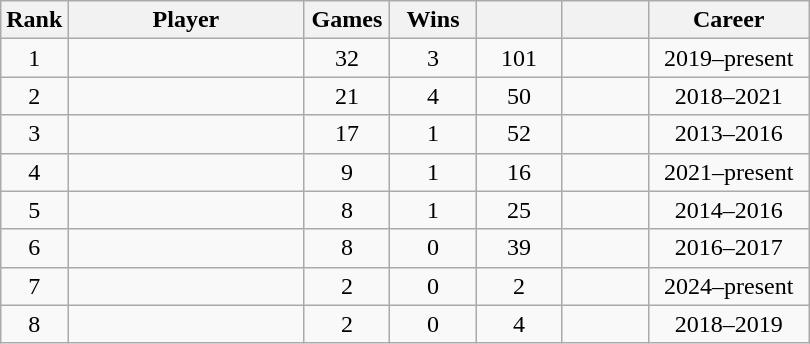<table class="wikitable sortable" style="font-size:100%; text-align:center;">
<tr>
<th width=30px>Rank</th>
<th width=150px>Player</th>
<th width=50px>Games</th>
<th width=50px>Wins</th>
<th width=50px></th>
<th width=50px></th>
<th width=100px>Career</th>
</tr>
<tr>
<td>1</td>
<td style="text-align:left;"><strong></strong></td>
<td>32</td>
<td>3</td>
<td>101</td>
<td></td>
<td>2019–present</td>
</tr>
<tr>
<td>2</td>
<td style="text-align:left;"></td>
<td>21</td>
<td>4</td>
<td>50</td>
<td></td>
<td>2018–2021</td>
</tr>
<tr>
<td>3</td>
<td style="text-align:left;"></td>
<td>17</td>
<td>1</td>
<td>52</td>
<td></td>
<td>2013–2016</td>
</tr>
<tr>
<td>4</td>
<td style="text-align:left;"><strong></strong></td>
<td>9</td>
<td>1</td>
<td>16</td>
<td></td>
<td>2021–present</td>
</tr>
<tr>
<td>5</td>
<td style="text-align:left;"></td>
<td>8</td>
<td>1</td>
<td>25</td>
<td></td>
<td>2014–2016</td>
</tr>
<tr>
<td>6</td>
<td style="text-align:left;"></td>
<td>8</td>
<td>0</td>
<td>39</td>
<td></td>
<td>2016–2017</td>
</tr>
<tr>
<td>7</td>
<td style="text-align:left;"><strong></strong></td>
<td>2</td>
<td>0</td>
<td>2</td>
<td></td>
<td>2024–present</td>
</tr>
<tr>
<td>8</td>
<td style="text-align:left;"></td>
<td>2</td>
<td>0</td>
<td>4</td>
<td></td>
<td>2018–2019</td>
</tr>
</table>
